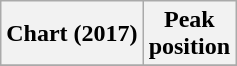<table class="wikitable plainrowheaders">
<tr>
<th>Chart (2017)</th>
<th>Peak<br>position</th>
</tr>
<tr>
</tr>
</table>
